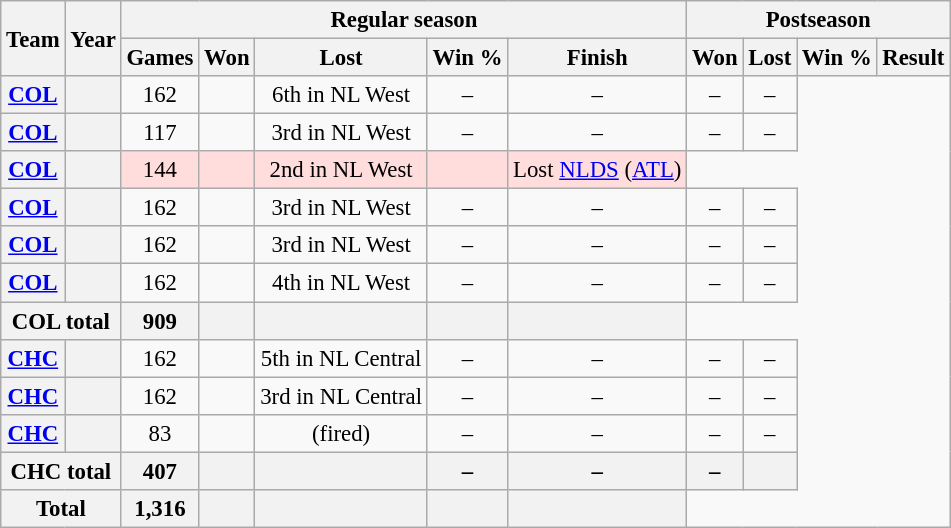<table class="wikitable" style="font-size: 95%; text-align:center;">
<tr>
<th rowspan="2">Team</th>
<th rowspan="2">Year</th>
<th colspan="5">Regular season</th>
<th colspan="4">Postseason</th>
</tr>
<tr>
<th>Games</th>
<th>Won</th>
<th>Lost</th>
<th>Win %</th>
<th>Finish</th>
<th>Won</th>
<th>Lost</th>
<th>Win %</th>
<th>Result</th>
</tr>
<tr>
<th><a href='#'>COL</a></th>
<th></th>
<td>162</td>
<td></td>
<td>6th in NL West</td>
<td>–</td>
<td>–</td>
<td>–</td>
<td>–</td>
</tr>
<tr>
<th><a href='#'>COL</a></th>
<th></th>
<td>117</td>
<td></td>
<td>3rd in NL West</td>
<td>–</td>
<td>–</td>
<td>–</td>
<td>–</td>
</tr>
<tr style="background:#fdd;" !>
<th><a href='#'>COL</a></th>
<th></th>
<td>144</td>
<td></td>
<td>2nd in NL West</td>
<td></td>
<td>Lost <a href='#'>NLDS</a> (<a href='#'>ATL</a>)</td>
</tr>
<tr>
<th><a href='#'>COL</a></th>
<th></th>
<td>162</td>
<td></td>
<td>3rd in NL West</td>
<td>–</td>
<td>–</td>
<td>–</td>
<td>–</td>
</tr>
<tr>
<th><a href='#'>COL</a></th>
<th></th>
<td>162</td>
<td></td>
<td>3rd in NL West</td>
<td>–</td>
<td>–</td>
<td>–</td>
<td>–</td>
</tr>
<tr>
<th><a href='#'>COL</a></th>
<th></th>
<td>162</td>
<td></td>
<td>4th in NL West</td>
<td>–</td>
<td>–</td>
<td>–</td>
<td>–</td>
</tr>
<tr>
<th colspan="2">COL total</th>
<th>909</th>
<th></th>
<th></th>
<th></th>
<th></th>
</tr>
<tr>
<th><a href='#'>CHC</a></th>
<th></th>
<td>162</td>
<td></td>
<td>5th in NL Central</td>
<td>–</td>
<td>–</td>
<td>–</td>
<td>–</td>
</tr>
<tr>
<th><a href='#'>CHC</a></th>
<th></th>
<td>162</td>
<td></td>
<td>3rd in NL Central</td>
<td>–</td>
<td>–</td>
<td>–</td>
<td>–</td>
</tr>
<tr>
<th><a href='#'>CHC</a></th>
<th></th>
<td>83</td>
<td></td>
<td>(fired)</td>
<td>–</td>
<td>–</td>
<td>–</td>
<td>–</td>
</tr>
<tr>
<th colspan="2">CHC total</th>
<th>407</th>
<th></th>
<th></th>
<th>–</th>
<th>–</th>
<th>–</th>
<th></th>
</tr>
<tr>
<th colspan="2">Total</th>
<th>1,316</th>
<th></th>
<th></th>
<th></th>
<th></th>
</tr>
</table>
